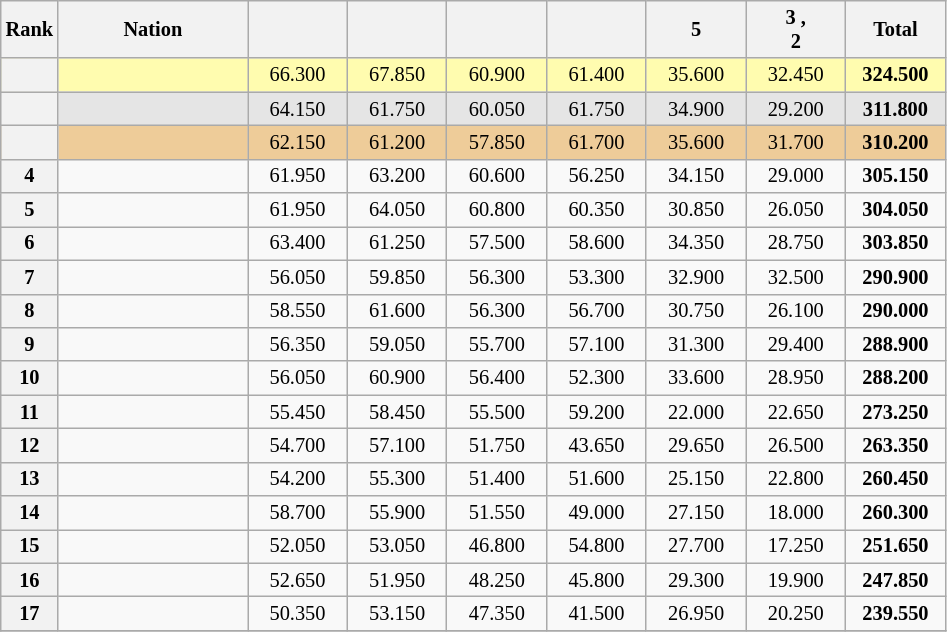<table class="wikitable sortable" style="text-align:center; font-size:85%">
<tr>
<th scope="col" style="width:20px;">Rank</th>
<th scope="col" style="width:120px;">Nation</th>
<th scope="col" style="width:60px;"></th>
<th scope="col" style="width:60px;"></th>
<th scope="col" style="width:60px;"></th>
<th scope="col" style="width:60px;"></th>
<th scope="col" style="width:60px;">5 </th>
<th scope="col" style="width:60px;">3 ,<br>2 </th>
<th scope="col" style="width:60px;">Total</th>
</tr>
<tr bgcolor="fffcaf">
<th scope="row"></th>
<td align="left"></td>
<td>66.300</td>
<td>67.850</td>
<td>60.900</td>
<td>61.400</td>
<td>35.600</td>
<td>32.450</td>
<td><strong> 324.500 </strong></td>
</tr>
<tr bgcolor="e5e5e5">
<th scope="row"></th>
<td align="left"></td>
<td>64.150</td>
<td>61.750</td>
<td>60.050</td>
<td>61.750</td>
<td>34.900</td>
<td>29.200</td>
<td><strong>311.800 </strong></td>
</tr>
<tr bgcolor="eecc99">
<th scope="row"></th>
<td align="left"></td>
<td>62.150</td>
<td>61.200</td>
<td>57.850</td>
<td>61.700</td>
<td>35.600</td>
<td>31.700</td>
<td><strong>310.200</strong></td>
</tr>
<tr>
<th scope="row">4</th>
<td align="left"></td>
<td>61.950</td>
<td>63.200</td>
<td>60.600</td>
<td>56.250</td>
<td>34.150</td>
<td>29.000</td>
<td><strong>305.150</strong></td>
</tr>
<tr>
<th scope="row">5</th>
<td align="left"></td>
<td>61.950</td>
<td>64.050</td>
<td>60.800</td>
<td>60.350</td>
<td>30.850</td>
<td>26.050</td>
<td><strong>304.050</strong></td>
</tr>
<tr>
<th scope="row">6</th>
<td align="left"></td>
<td>63.400</td>
<td>61.250</td>
<td>57.500</td>
<td>58.600</td>
<td>34.350</td>
<td>28.750</td>
<td><strong>303.850</strong></td>
</tr>
<tr>
<th scope="row">7</th>
<td align="left"></td>
<td>56.050</td>
<td>59.850</td>
<td>56.300</td>
<td>53.300</td>
<td>32.900</td>
<td>32.500</td>
<td><strong>290.900</strong></td>
</tr>
<tr>
<th scope="row">8</th>
<td align="left"></td>
<td>58.550</td>
<td>61.600</td>
<td>56.300</td>
<td>56.700</td>
<td>30.750</td>
<td>26.100</td>
<td><strong>290.000</strong></td>
</tr>
<tr>
<th scope="row">9</th>
<td align="left"></td>
<td>56.350</td>
<td>59.050</td>
<td>55.700</td>
<td>57.100</td>
<td>31.300</td>
<td>29.400</td>
<td><strong>288.900</strong></td>
</tr>
<tr>
<th scope="row">10</th>
<td align="left"></td>
<td>56.050</td>
<td>60.900</td>
<td>56.400</td>
<td>52.300</td>
<td>33.600</td>
<td>28.950</td>
<td><strong>288.200</strong></td>
</tr>
<tr>
<th scope="row">11</th>
<td align="left"></td>
<td>55.450</td>
<td>58.450</td>
<td>55.500</td>
<td>59.200</td>
<td>22.000</td>
<td>22.650</td>
<td><strong>273.250</strong></td>
</tr>
<tr>
<th scope="row">12</th>
<td align="left"></td>
<td>54.700</td>
<td>57.100</td>
<td>51.750</td>
<td>43.650</td>
<td>29.650</td>
<td>26.500</td>
<td><strong>263.350</strong></td>
</tr>
<tr>
<th scope="row">13</th>
<td align="left"></td>
<td>54.200</td>
<td>55.300</td>
<td>51.400</td>
<td>51.600</td>
<td>25.150</td>
<td>22.800</td>
<td><strong>260.450</strong></td>
</tr>
<tr>
<th scope="row">14</th>
<td align="left"></td>
<td>58.700</td>
<td>55.900</td>
<td>51.550</td>
<td>49.000</td>
<td>27.150</td>
<td>18.000</td>
<td><strong>260.300</strong></td>
</tr>
<tr>
<th scope="row">15</th>
<td align="left"></td>
<td>52.050</td>
<td>53.050</td>
<td>46.800</td>
<td>54.800</td>
<td>27.700</td>
<td>17.250</td>
<td><strong>251.650</strong></td>
</tr>
<tr>
<th scope="row">16</th>
<td align="left"></td>
<td>52.650</td>
<td>51.950</td>
<td>48.250</td>
<td>45.800</td>
<td>29.300</td>
<td>19.900</td>
<td><strong>247.850</strong></td>
</tr>
<tr>
<th scope="row">17</th>
<td align="left"></td>
<td>50.350</td>
<td>53.150</td>
<td>47.350</td>
<td>41.500</td>
<td>26.950</td>
<td>20.250</td>
<td><strong>239.550</strong></td>
</tr>
<tr>
</tr>
</table>
